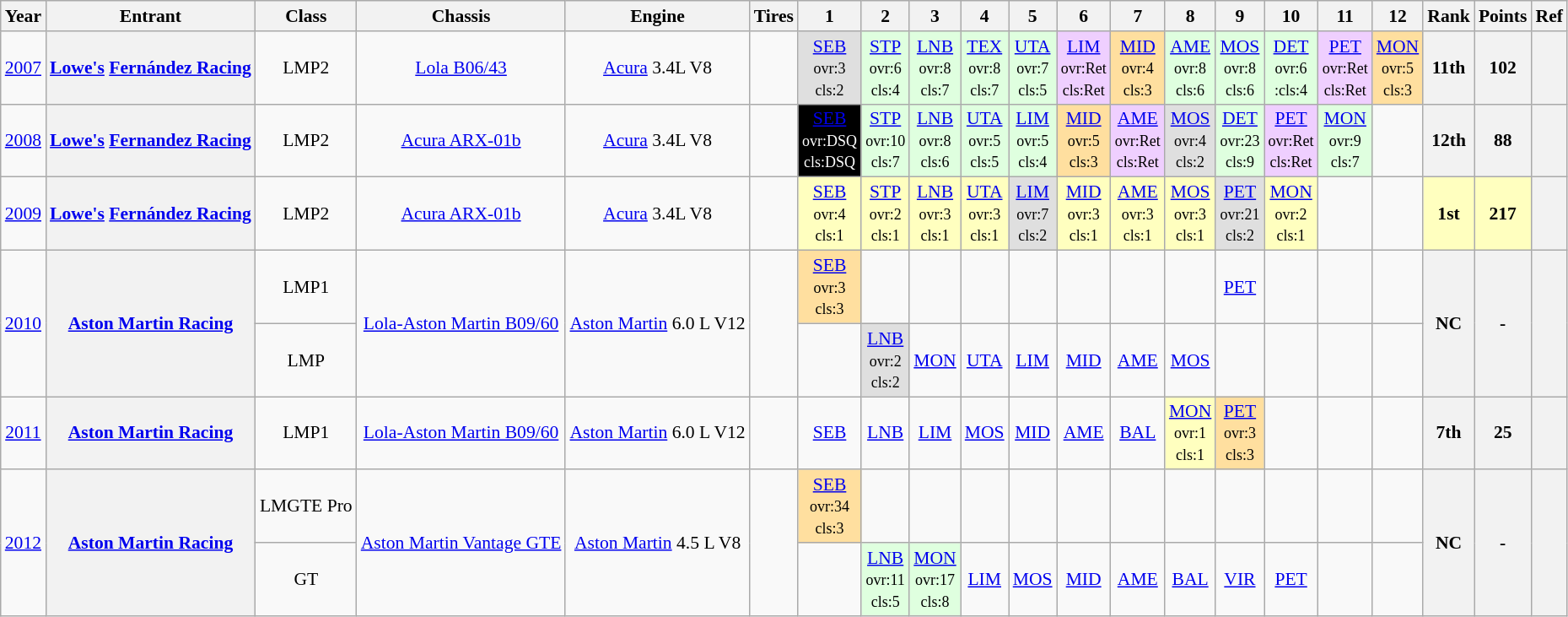<table class="wikitable" style="text-align:center; font-size:90%">
<tr>
<th>Year</th>
<th>Entrant</th>
<th>Class</th>
<th>Chassis</th>
<th>Engine</th>
<th>Tires</th>
<th>1</th>
<th>2</th>
<th>3</th>
<th>4</th>
<th>5</th>
<th>6</th>
<th>7</th>
<th>8</th>
<th>9</th>
<th>10</th>
<th>11</th>
<th>12</th>
<th>Rank</th>
<th>Points</th>
<th>Ref</th>
</tr>
<tr>
<td><a href='#'>2007</a></td>
<th><a href='#'>Lowe's</a> <a href='#'>Fernández Racing</a></th>
<td>LMP2</td>
<td><a href='#'>Lola B06/43</a></td>
<td><a href='#'>Acura</a> 3.4L V8</td>
<td></td>
<td style="background:#dfdfdf;"><a href='#'>SEB</a><br><small>ovr:3<br>cls:2</small><br></td>
<td style="background:#dfffdf;"><a href='#'>STP</a><br><small>ovr:6<br>cls:4</small><br></td>
<td style="background:#dfffdf;"><a href='#'>LNB</a><br><small>ovr:8<br>cls:7</small><br></td>
<td style="background:#dfffdf;"><a href='#'>TEX</a><br><small>ovr:8<br>cls:7</small><br></td>
<td style="background:#dfffdf;"><a href='#'>UTA</a><br><small>ovr:7<br>cls:5</small><br></td>
<td style="background:#efcfff;"><a href='#'>LIM</a><br><small>ovr:Ret<br>cls:Ret</small><br></td>
<td style="background:#ffdf9f;"><a href='#'>MID</a><br><small>ovr:4<br>cls:3</small><br></td>
<td style="background:#dfffdf;"><a href='#'>AME</a><br><small>ovr:8<br>cls:6</small><br></td>
<td style="background:#dfffdf;"><a href='#'>MOS</a><br><small>ovr:8<br>cls:6</small><br></td>
<td style="background:#dfffdf;"><a href='#'>DET</a><br><small>ovr:6<br>:cls:4</small><br></td>
<td style="background:#efcfff;"><a href='#'>PET</a><br><small>ovr:Ret<br>cls:Ret</small><br></td>
<td style="background:#ffdf9f;"><a href='#'>MON</a><br><small>ovr:5<br>cls:3</small><br></td>
<th>11th</th>
<th>102</th>
<th></th>
</tr>
<tr>
<td><a href='#'>2008</a></td>
<th><a href='#'>Lowe's</a> <a href='#'>Fernandez Racing</a></th>
<td>LMP2</td>
<td><a href='#'>Acura ARX-01b</a></td>
<td><a href='#'>Acura</a> 3.4L V8</td>
<td></td>
<td style="background:#000; color:#fff;"><a href='#'><span>SEB</span></a><br><small>ovr:DSQ<br>cls:DSQ</small><br></td>
<td style="background:#dfffdf;"><a href='#'>STP</a><br><small>ovr:10<br>cls:7</small><br></td>
<td style="background:#dfffdf;"><a href='#'>LNB</a><br><small>ovr:8<br>cls:6</small><br></td>
<td style="background:#dfffdf;"><a href='#'>UTA</a><br><small>ovr:5<br>cls:5</small><br></td>
<td style="background:#dfffdf;"><a href='#'>LIM</a><br><small>ovr:5<br>cls:4</small><br></td>
<td style="background:#ffdf9f;"><a href='#'>MID</a><br><small>ovr:5<br>cls:3</small><br></td>
<td style="background:#efcfff;"><a href='#'>AME</a><br><small>ovr:Ret<br>cls:Ret</small><br></td>
<td style="background:#dfdfdf;"><a href='#'>MOS</a><br><small>ovr:4<br>cls:2</small><br></td>
<td style="background:#dfffdf;"><a href='#'>DET</a><br><small>ovr:23<br>cls:9</small><br></td>
<td style="background:#efcfff;"><a href='#'>PET</a><br><small>ovr:Ret<br>cls:Ret</small><br></td>
<td style="background:#dfffdf;"><a href='#'>MON</a><br><small>ovr:9<br>cls:7</small><br></td>
<td></td>
<th>12th</th>
<th>88</th>
<th></th>
</tr>
<tr>
<td><a href='#'>2009</a></td>
<th><a href='#'>Lowe's</a> <a href='#'>Fernández Racing</a></th>
<td>LMP2</td>
<td><a href='#'>Acura ARX-01b</a></td>
<td><a href='#'>Acura</a> 3.4L V8</td>
<td></td>
<td style="background:#ffffbf;"><a href='#'>SEB</a><br><small>ovr:4<br>cls:1</small><br></td>
<td style="background:#ffffbf;"><a href='#'>STP</a><br><small>ovr:2<br>cls:1</small><br></td>
<td style="background:#ffffbf;"><a href='#'>LNB</a><br><small>ovr:3<br>cls:1</small><br></td>
<td style="background:#ffffbf;"><a href='#'>UTA</a><br><small>ovr:3<br>cls:1</small><br></td>
<td style="background:#dfdfdf;"><a href='#'>LIM</a><br><small>ovr:7<br>cls:2</small><br></td>
<td style="background:#ffffbf;"><a href='#'>MID</a><br><small>ovr:3<br>cls:1</small><br></td>
<td style="background:#ffffbf;"><a href='#'>AME</a><br><small>ovr:3<br>cls:1</small><br></td>
<td style="background:#ffffbf;"><a href='#'>MOS</a><br><small>ovr:3<br>cls:1</small><br></td>
<td style="background:#dfdfdf;"><a href='#'>PET</a><br><small>ovr:21<br>cls:2</small><br></td>
<td style="background:#ffffbf;"><a href='#'>MON</a><br><small>ovr:2<br>cls:1</small><br></td>
<td></td>
<td></td>
<td style="background:#ffffbf;"><strong>1st</strong></td>
<td style="background:#ffffbf;"><strong>217</strong></td>
<th></th>
</tr>
<tr>
<td rowspan=2><a href='#'>2010</a></td>
<th rowspan=2><a href='#'>Aston Martin Racing</a></th>
<td>LMP1</td>
<td rowspan=2><a href='#'>Lola-Aston Martin B09/60</a></td>
<td rowspan=2><a href='#'>Aston Martin</a> 6.0 L V12</td>
<td rowspan=2></td>
<td style="background:#ffdf9f;"><a href='#'>SEB</a><br><small>ovr:3<br>cls:3</small></td>
<td></td>
<td></td>
<td></td>
<td></td>
<td></td>
<td></td>
<td></td>
<td><a href='#'>PET</a></td>
<td></td>
<td></td>
<td></td>
<th rowspan=2>NC</th>
<th rowspan=2>-</th>
<th rowspan=2></th>
</tr>
<tr>
<td>LMP</td>
<td></td>
<td style="background:#dfdfdf;"><a href='#'>LNB</a><br><small>ovr:2<br>cls:2</small></td>
<td><a href='#'>MON</a></td>
<td><a href='#'>UTA</a></td>
<td><a href='#'>LIM</a></td>
<td><a href='#'>MID</a></td>
<td><a href='#'>AME</a></td>
<td><a href='#'>MOS</a></td>
<td></td>
<td></td>
<td></td>
<td></td>
</tr>
<tr>
<td><a href='#'>2011</a></td>
<th><a href='#'>Aston Martin Racing</a></th>
<td>LMP1</td>
<td><a href='#'>Lola-Aston Martin B09/60</a></td>
<td><a href='#'>Aston Martin</a> 6.0 L V12</td>
<td></td>
<td><a href='#'>SEB</a></td>
<td><a href='#'>LNB</a></td>
<td><a href='#'>LIM</a></td>
<td><a href='#'>MOS</a></td>
<td><a href='#'>MID</a></td>
<td><a href='#'>AME</a></td>
<td><a href='#'>BAL</a></td>
<td style="background:#ffffbf;"><a href='#'>MON</a><br><small>ovr:1<br>cls:1</small></td>
<td style="background:#ffdf9f;"><a href='#'>PET</a><br><small>ovr:3<br>cls:3</small></td>
<td></td>
<td></td>
<td></td>
<th>7th</th>
<th>25</th>
<th></th>
</tr>
<tr>
<td rowspan=2><a href='#'>2012</a></td>
<th rowspan=2><a href='#'>Aston Martin Racing</a></th>
<td>LMGTE Pro</td>
<td rowspan=2><a href='#'>Aston Martin Vantage GTE</a></td>
<td rowspan=2><a href='#'>Aston Martin</a> 4.5 L V8</td>
<td rowspan=2></td>
<td style="background:#ffdf9f;"><a href='#'>SEB</a><br><small>ovr:34<br>cls:3</small></td>
<td></td>
<td></td>
<td></td>
<td></td>
<td></td>
<td></td>
<td></td>
<td></td>
<td></td>
<td></td>
<td></td>
<th rowspan=2>NC</th>
<th rowspan=2>-</th>
<th rowspan=2></th>
</tr>
<tr>
<td>GT</td>
<td></td>
<td style="background:#dfffdf;"><a href='#'>LNB</a><br><small>ovr:11<br>cls:5</small></td>
<td style="background:#dfffdf;"><a href='#'>MON</a><br><small>ovr:17<br>cls:8</small></td>
<td><a href='#'>LIM</a></td>
<td><a href='#'>MOS</a></td>
<td><a href='#'>MID</a></td>
<td><a href='#'>AME</a></td>
<td><a href='#'>BAL</a></td>
<td><a href='#'>VIR</a></td>
<td><a href='#'>PET</a></td>
<td></td>
<td></td>
</tr>
</table>
